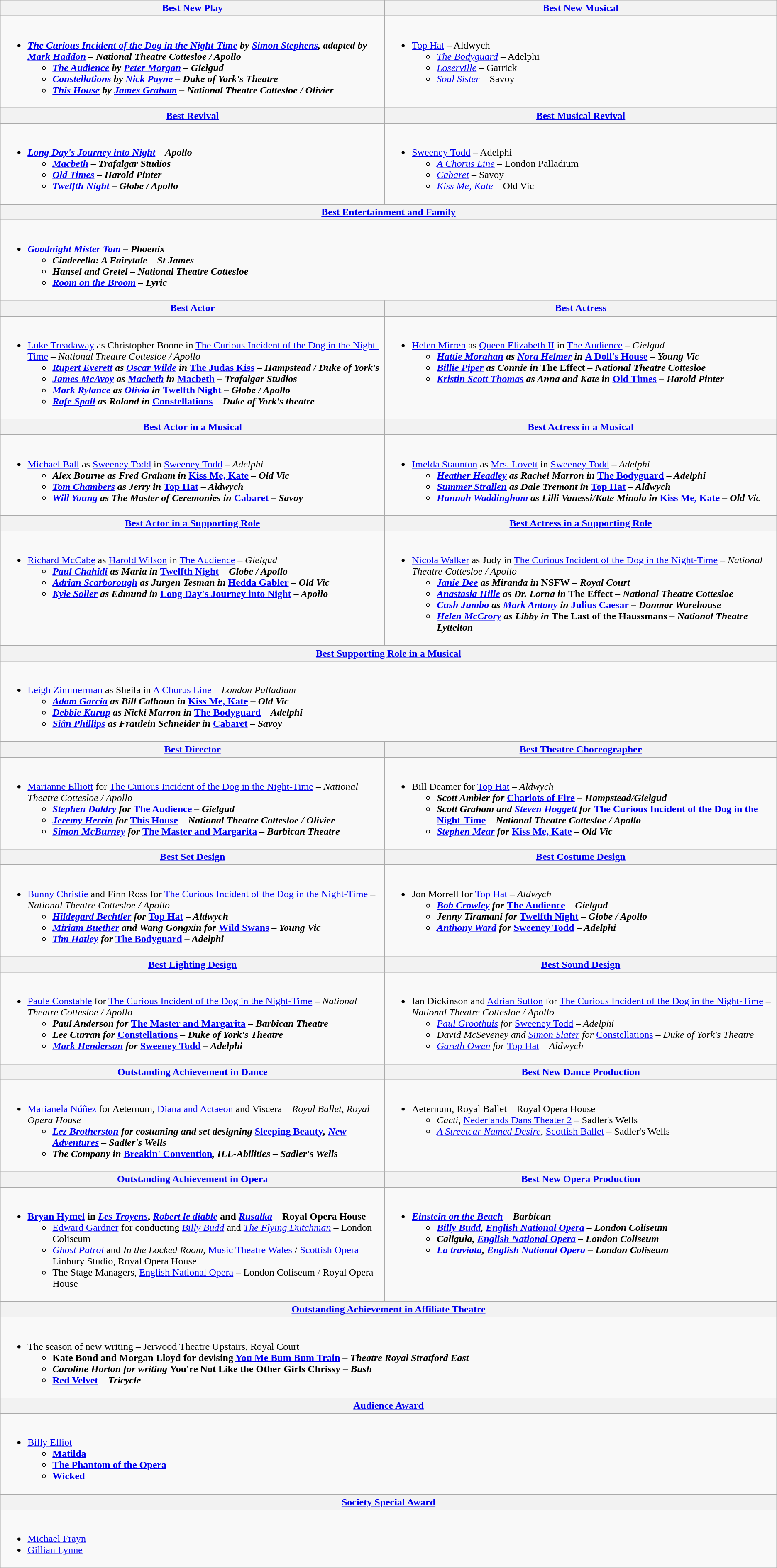<table class=wikitable style="width="100%">
<tr>
<th style="width="50%"><a href='#'>Best New Play</a></th>
<th style="width="50%"><a href='#'>Best New Musical</a></th>
</tr>
<tr>
<td valign="top"><br><ul><li><strong><em><a href='#'>The Curious Incident of the Dog in the Night-Time</a><em> by <a href='#'>Simon Stephens</a>, adapted by <a href='#'>Mark Haddon</a> – National Theatre Cottesloe / Apollo<strong><ul><li></em><a href='#'>The Audience</a><em> by <a href='#'>Peter Morgan</a> – Gielgud</li><li></em><a href='#'>Constellations</a><em> by <a href='#'>Nick Payne</a> – Duke of York's Theatre</li><li></em><a href='#'>This House</a><em> by <a href='#'>James Graham</a> – National Theatre Cottesloe / Olivier</li></ul></li></ul></td>
<td valign="top"><br><ul><li></em></strong><a href='#'>Top Hat</a></em> – Aldwych</strong><ul><li><em><a href='#'>The Bodyguard</a></em> – Adelphi</li><li><em><a href='#'>Loserville</a></em> – Garrick</li><li><em><a href='#'>Soul Sister</a></em> – Savoy</li></ul></li></ul></td>
</tr>
<tr>
<th style="width="50%"><a href='#'>Best Revival</a></th>
<th style="width="50%"><a href='#'>Best Musical Revival</a></th>
</tr>
<tr>
<td valign="top"><br><ul><li><strong><em><a href='#'>Long Day's Journey into Night</a><em> – Apollo<strong><ul><li></em><a href='#'>Macbeth</a><em> – Trafalgar Studios</li><li></em><a href='#'>Old Times</a><em> – Harold Pinter</li><li></em><a href='#'>Twelfth Night</a><em> – Globe / Apollo</li></ul></li></ul></td>
<td valign="top"><br><ul><li></em></strong><a href='#'>Sweeney Todd</a></em> – Adelphi</strong><ul><li><em><a href='#'>A Chorus Line</a></em> – London Palladium</li><li><em><a href='#'>Cabaret</a></em> – Savoy</li><li><em><a href='#'>Kiss Me, Kate</a></em> – Old Vic</li></ul></li></ul></td>
</tr>
<tr>
<th colspan=2><a href='#'>Best Entertainment and Family</a></th>
</tr>
<tr>
<td colspan=2 valign="top"><br><ul><li><strong><em><a href='#'>Goodnight Mister Tom</a><em> – Phoenix<strong><ul><li></em>Cinderella: A Fairytale<em> – St James</li><li></em>Hansel and Gretel<em> – National Theatre Cottesloe</li><li></em><a href='#'>Room on the Broom</a><em> – Lyric</li></ul></li></ul></td>
</tr>
<tr>
<th style="width="50%"><a href='#'>Best Actor</a></th>
<th style="width="50%"><a href='#'>Best Actress</a></th>
</tr>
<tr>
<td valign="top"><br><ul><li></strong><a href='#'>Luke Treadaway</a> as Christopher Boone in </em><a href='#'>The Curious Incident of the Dog in the Night-Time</a><em> – National Theatre Cottesloe / Apollo<strong><ul><li><a href='#'>Rupert Everett</a> as <a href='#'>Oscar Wilde</a> in </em><a href='#'>The Judas Kiss</a><em> – Hampstead / Duke of York's</li><li><a href='#'>James McAvoy</a> as <a href='#'>Macbeth</a> in </em><a href='#'>Macbeth</a><em> – Trafalgar Studios</li><li><a href='#'>Mark Rylance</a> as <a href='#'>Olivia</a> in </em><a href='#'>Twelfth Night</a><em> – Globe / Apollo</li><li><a href='#'>Rafe Spall</a> as Roland in </em><a href='#'>Constellations</a><em> – Duke of York's theatre</li></ul></li></ul></td>
<td valign="top"><br><ul><li></strong><a href='#'>Helen Mirren</a> as <a href='#'>Queen Elizabeth II</a> in </em><a href='#'>The Audience</a><em> – Gielgud<strong><ul><li><a href='#'>Hattie Morahan</a> as <a href='#'>Nora Helmer</a> in </em><a href='#'>A Doll's House</a><em> – Young Vic</li><li><a href='#'>Billie Piper</a> as Connie in </em>The Effect<em> – National Theatre Cottesloe</li><li><a href='#'>Kristin Scott Thomas</a> as Anna and Kate in </em><a href='#'>Old Times</a><em> – Harold Pinter</li></ul></li></ul></td>
</tr>
<tr>
<th style="width="50%"><a href='#'>Best Actor in a Musical</a></th>
<th style="width="50%"><a href='#'>Best Actress in a Musical</a></th>
</tr>
<tr>
<td valign="top"><br><ul><li></strong><a href='#'>Michael Ball</a> as <a href='#'>Sweeney Todd</a> in </em><a href='#'>Sweeney Todd</a><em> – Adelphi<strong><ul><li>Alex Bourne as Fred Graham in </em><a href='#'>Kiss Me, Kate</a><em> – Old Vic</li><li><a href='#'>Tom Chambers</a> as Jerry in </em><a href='#'>Top Hat</a><em> – Aldwych</li><li><a href='#'>Will Young</a> as The Master of Ceremonies in </em><a href='#'>Cabaret</a><em> – Savoy</li></ul></li></ul></td>
<td valign="top"><br><ul><li></strong><a href='#'>Imelda Staunton</a> as <a href='#'>Mrs. Lovett</a> in </em><a href='#'>Sweeney Todd</a><em> – Adelphi<strong><ul><li><a href='#'>Heather Headley</a> as Rachel Marron in </em><a href='#'>The Bodyguard</a><em> – Adelphi</li><li><a href='#'>Summer Strallen</a> as Dale Tremont in </em><a href='#'>Top Hat</a><em> – Aldwych</li><li><a href='#'>Hannah Waddingham</a> as Lilli Vanessi/Kate Minola in </em><a href='#'>Kiss Me, Kate</a><em> – Old Vic</li></ul></li></ul></td>
</tr>
<tr>
<th style="width="50%"><a href='#'>Best Actor in a Supporting Role</a></th>
<th style="width="50%"><a href='#'>Best Actress in a Supporting Role</a></th>
</tr>
<tr>
<td valign="top"><br><ul><li></strong><a href='#'>Richard McCabe</a> as <a href='#'>Harold Wilson</a> in </em><a href='#'>The Audience</a><em> – Gielgud<strong><ul><li><a href='#'>Paul Chahidi</a> as Maria in </em><a href='#'>Twelfth Night</a><em> – Globe / Apollo</li><li><a href='#'>Adrian Scarborough</a> as Jurgen Tesman in </em><a href='#'>Hedda Gabler</a><em> – Old Vic</li><li><a href='#'>Kyle Soller</a> as Edmund in </em><a href='#'>Long Day's Journey into Night</a><em> – Apollo</li></ul></li></ul></td>
<td valign="top"><br><ul><li></strong><a href='#'>Nicola Walker</a> as Judy in </em><a href='#'>The Curious Incident of the Dog in the Night-Time</a><em> – National Theatre Cottesloe / Apollo<strong><ul><li><a href='#'>Janie Dee</a> as Miranda in </em>NSFW<em> – Royal Court</li><li><a href='#'>Anastasia Hille</a> as Dr. Lorna in </em>The Effect<em> – National Theatre Cottesloe</li><li><a href='#'>Cush Jumbo</a> as <a href='#'>Mark Antony</a> in </em><a href='#'>Julius Caesar</a><em> – Donmar Warehouse</li><li><a href='#'>Helen McCrory</a> as Libby in </em>The Last of the Haussmans<em> – National Theatre Lyttelton</li></ul></li></ul></td>
</tr>
<tr>
<th colspan=2><a href='#'>Best Supporting Role in a Musical</a></th>
</tr>
<tr>
<td colspan=2 valign="top"><br><ul><li></strong><a href='#'>Leigh Zimmerman</a> as Sheila in </em><a href='#'>A Chorus Line</a><em> – London Palladium<strong><ul><li><a href='#'>Adam Garcia</a> as Bill Calhoun in </em><a href='#'>Kiss Me, Kate</a><em> – Old Vic</li><li><a href='#'>Debbie Kurup</a> as Nicki Marron in </em><a href='#'>The Bodyguard</a><em> – Adelphi</li><li><a href='#'>Siân Phillips</a> as Fraulein Schneider in </em><a href='#'>Cabaret</a><em> – Savoy</li></ul></li></ul></td>
</tr>
<tr>
<th style="width="50%"><a href='#'>Best Director</a></th>
<th style="width="50%"><a href='#'>Best Theatre Choreographer</a></th>
</tr>
<tr>
<td valign="top"><br><ul><li></strong><a href='#'>Marianne Elliott</a> for </em><a href='#'>The Curious Incident of the Dog in the Night-Time</a><em> – National Theatre Cottesloe / Apollo<strong><ul><li><a href='#'>Stephen Daldry</a> for </em><a href='#'>The Audience</a><em> – Gielgud</li><li><a href='#'>Jeremy Herrin</a> for </em><a href='#'>This House</a><em> – National Theatre Cottesloe / Olivier</li><li><a href='#'>Simon McBurney</a> for </em><a href='#'>The Master and Margarita</a><em> – Barbican Theatre</li></ul></li></ul></td>
<td valign="top"><br><ul><li></strong>Bill Deamer for </em><a href='#'>Top Hat</a><em> – Aldwych<strong><ul><li>Scott Ambler for </em><a href='#'>Chariots of Fire</a><em> – Hampstead/Gielgud</li><li>Scott Graham and <a href='#'>Steven Hoggett</a> for </em><a href='#'>The Curious Incident of the Dog in the Night-Time</a><em> – National Theatre Cottesloe / Apollo</li><li><a href='#'>Stephen Mear</a> for </em><a href='#'>Kiss Me, Kate</a><em> – Old Vic</li></ul></li></ul></td>
</tr>
<tr>
<th style="width="50%"><a href='#'>Best Set Design</a></th>
<th style="width="50%"><a href='#'>Best Costume Design</a></th>
</tr>
<tr>
<td valign="top"><br><ul><li></strong><a href='#'>Bunny Christie</a> and Finn Ross for </em><a href='#'>The Curious Incident of the Dog in the Night-Time</a><em> – National Theatre Cottesloe / Apollo<strong><ul><li><a href='#'>Hildegard Bechtler</a> for </em><a href='#'>Top Hat</a><em> – Aldwych</li><li><a href='#'>Miriam Buether</a> and Wang Gongxin for </em><a href='#'>Wild Swans</a><em> – Young Vic</li><li><a href='#'>Tim Hatley</a> for </em><a href='#'>The Bodyguard</a><em> – Adelphi</li></ul></li></ul></td>
<td valign="top"><br><ul><li></strong>Jon Morrell for </em><a href='#'>Top Hat</a><em> – Aldwych<strong><ul><li><a href='#'>Bob Crowley</a> for </em><a href='#'>The Audience</a><em> – Gielgud</li><li>Jenny Tiramani for </em><a href='#'>Twelfth Night</a><em> – Globe / Apollo</li><li><a href='#'>Anthony Ward</a> for </em><a href='#'>Sweeney Todd</a><em> – Adelphi</li></ul></li></ul></td>
</tr>
<tr>
<th style="width="50%"><a href='#'>Best Lighting Design</a></th>
<th style="width="50%"><a href='#'>Best Sound Design</a></th>
</tr>
<tr>
<td valign="top"><br><ul><li></strong><a href='#'>Paule Constable</a> for </em><a href='#'>The Curious Incident of the Dog in the Night-Time</a><em> – National Theatre Cottesloe / Apollo<strong><ul><li>Paul Anderson for </em><a href='#'>The Master and Margarita</a><em> – Barbican Theatre</li><li>Lee Curran for </em><a href='#'>Constellations</a><em> – Duke of York's Theatre</li><li><a href='#'>Mark Henderson</a> for </em><a href='#'>Sweeney Todd</a><em> – Adelphi</li></ul></li></ul></td>
<td valign="top"><br><ul><li>Ian Dickinson and <a href='#'>Adrian Sutton</a> for </em><a href='#'>The Curious Incident of the Dog in the Night-Time</a><em> – National Theatre Cottesloe / Apollo<ul><li><a href='#'>Paul Groothuis</a> for </em><a href='#'>Sweeney Todd</a><em> – Adelphi</li><li>David McSeveney and <a href='#'>Simon Slater</a> for </em><a href='#'>Constellations</a><em> – Duke of York's Theatre</li><li><a href='#'>Gareth Owen</a> for </em><a href='#'>Top Hat</a><em> – Aldwych</li></ul></li></ul></td>
</tr>
<tr>
<th style="width="50%"><a href='#'>Outstanding Achievement in Dance</a></th>
<th style="width="50%"><a href='#'>Best New Dance Production</a></th>
</tr>
<tr>
<td valign="top"><br><ul><li></strong><a href='#'>Marianela Núñez</a> for </em>Aeternum, <a href='#'>Diana and Actaeon</a> and Viscera<em> – Royal Ballet, Royal Opera House<strong><ul><li><a href='#'>Lez Brotherston</a> for costuming and set designing </em><a href='#'>Sleeping Beauty</a><em>, <a href='#'>New Adventures</a> – Sadler's Wells</li><li>The Company in </em><a href='#'>Breakin' Convention</a><em>, ILL-Abilities – Sadler's Wells</li></ul></li></ul></td>
<td valign="top"><br><ul><li></em></strong>Aeternum</em>, Royal Ballet – Royal Opera House</strong><ul><li><em>Cacti</em>, <a href='#'>Nederlands Dans Theater 2</a> – Sadler's Wells</li><li><em><a href='#'>A Streetcar Named Desire</a></em>, <a href='#'>Scottish Ballet</a> – Sadler's Wells</li></ul></li></ul></td>
</tr>
<tr>
<th style="width="50%"><a href='#'>Outstanding Achievement in Opera</a></th>
<th style="width="50%"><a href='#'>Best New Opera Production</a></th>
</tr>
<tr>
<td valign="top"><br><ul><li><strong><a href='#'>Bryan Hymel</a> in <em><a href='#'>Les Troyens</a></em>, <em><a href='#'>Robert le diable</a></em> and <em><a href='#'>Rusalka</a></em> – Royal Opera House</strong><ul><li><a href='#'>Edward Gardner</a> for conducting <em><a href='#'>Billy Budd</a></em> and <em><a href='#'>The Flying Dutchman</a></em> – London Coliseum</li><li><em><a href='#'>Ghost Patrol</a></em> and <em>In the Locked Room</em>, <a href='#'>Music Theatre Wales</a> / <a href='#'>Scottish Opera</a> – Linbury Studio, Royal Opera House</li><li>The Stage Managers, <a href='#'>English National Opera</a> – London Coliseum / Royal Opera House</li></ul></li></ul></td>
<td valign="top"><br><ul><li><strong><em><a href='#'>Einstein on the Beach</a><em> – Barbican<strong><ul><li></em><a href='#'>Billy Budd</a><em>, <a href='#'>English National Opera</a> – London Coliseum</li><li></em>Caligula<em>, <a href='#'>English National Opera</a> – London Coliseum</li><li></em><a href='#'>La traviata</a><em>, <a href='#'>English National Opera</a> – London Coliseum</li></ul></li></ul></td>
</tr>
<tr>
<th colspan=2><a href='#'>Outstanding Achievement in Affiliate Theatre</a></th>
</tr>
<tr>
<td colspan=2 valign="top"><br><ul><li></strong> The season of new writing – Jerwood Theatre Upstairs, Royal Court<strong><ul><li>Kate Bond and Morgan Lloyd for devising </em><a href='#'>You Me Bum Bum Train</a><em> – Theatre Royal Stratford East</li><li>Caroline Horton for writing </em>You're Not Like the Other Girls Chrissy<em> – Bush</li><li></em><a href='#'>Red Velvet</a><em> – Tricycle</li></ul></li></ul></td>
</tr>
<tr>
<th colspan=2><a href='#'>Audience Award</a></th>
</tr>
<tr>
<td colspan=2 valign="top"><br><ul><li></em></strong><a href='#'>Billy Elliot</a><strong><em><ul><li></em><a href='#'>Matilda</a><em></li><li></em><a href='#'>The Phantom of the Opera</a><em></li><li></em><a href='#'>Wicked</a><em></li></ul></li></ul></td>
</tr>
<tr>
<th colspan=2><a href='#'>Society Special Award</a></th>
</tr>
<tr>
<td colspan=2 valign="top"><br><ul><li></strong><a href='#'>Michael Frayn</a><strong></li><li></strong><a href='#'>Gillian Lynne</a><strong></li></ul></td>
</tr>
</table>
